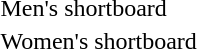<table>
<tr>
<td>Men's shortboard<br></td>
<td></td>
<td></td>
<td></td>
</tr>
<tr>
<td>Women's shortboard<br></td>
<td></td>
<td></td>
<td></td>
</tr>
<tr>
</tr>
</table>
